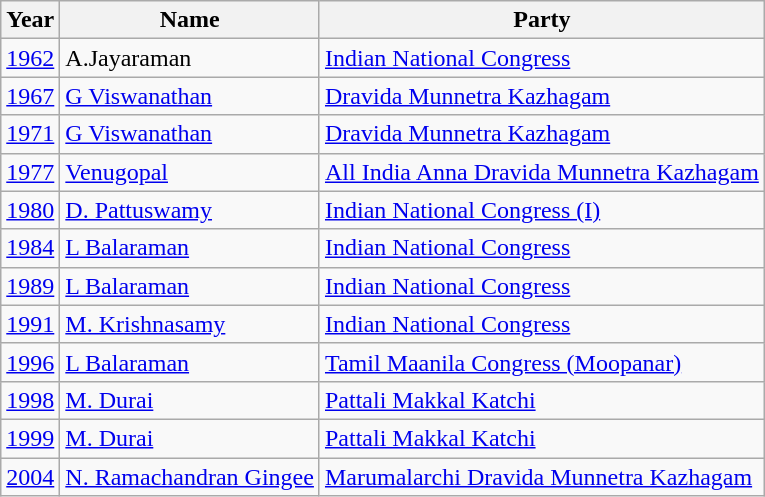<table class="wikitable sortable">
<tr>
<th>Year</th>
<th>Name</th>
<th>Party</th>
</tr>
<tr>
<td><a href='#'>1962</a></td>
<td>A.Jayaraman</td>
<td><a href='#'>Indian National Congress</a></td>
</tr>
<tr>
<td><a href='#'>1967</a></td>
<td><a href='#'> G Viswanathan</a></td>
<td><a href='#'>Dravida Munnetra Kazhagam</a></td>
</tr>
<tr>
<td><a href='#'>1971</a></td>
<td><a href='#'>  G Viswanathan</a></td>
<td><a href='#'>Dravida Munnetra Kazhagam</a></td>
</tr>
<tr>
<td><a href='#'>1977</a></td>
<td><a href='#'>Venugopal</a></td>
<td><a href='#'>All India Anna Dravida Munnetra Kazhagam</a></td>
</tr>
<tr>
<td><a href='#'>1980</a></td>
<td><a href='#'>D. Pattuswamy</a></td>
<td><a href='#'>Indian National Congress (I)</a></td>
</tr>
<tr>
<td><a href='#'>1984</a></td>
<td><a href='#'> L Balaraman</a></td>
<td><a href='#'>Indian National Congress</a></td>
</tr>
<tr>
<td><a href='#'>1989</a></td>
<td><a href='#'>  L Balaraman</a></td>
<td><a href='#'>Indian National Congress</a></td>
</tr>
<tr>
<td><a href='#'>1991</a></td>
<td><a href='#'>M. Krishnasamy</a></td>
<td><a href='#'>Indian National Congress</a></td>
</tr>
<tr>
<td><a href='#'>1996</a></td>
<td><a href='#'> L Balaraman</a></td>
<td><a href='#'>Tamil Maanila Congress (Moopanar)</a></td>
</tr>
<tr>
<td><a href='#'>1998</a></td>
<td><a href='#'>M. Durai</a></td>
<td><a href='#'>Pattali Makkal Katchi</a></td>
</tr>
<tr>
<td><a href='#'>1999</a></td>
<td><a href='#'>M. Durai</a></td>
<td><a href='#'>Pattali Makkal Katchi</a></td>
</tr>
<tr>
<td><a href='#'>2004</a></td>
<td><a href='#'>N. Ramachandran Gingee</a></td>
<td><a href='#'>Marumalarchi Dravida Munnetra Kazhagam</a></td>
</tr>
</table>
